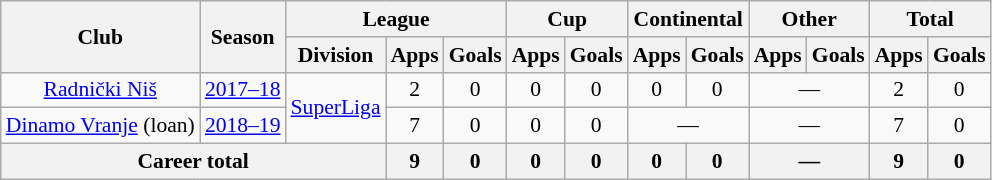<table class="wikitable" style="text-align: center;font-size:90%">
<tr>
<th rowspan="2">Club</th>
<th rowspan="2">Season</th>
<th colspan="3">League</th>
<th colspan="2">Cup</th>
<th colspan="2">Continental</th>
<th colspan="2">Other</th>
<th colspan="2">Total</th>
</tr>
<tr>
<th>Division</th>
<th>Apps</th>
<th>Goals</th>
<th>Apps</th>
<th>Goals</th>
<th>Apps</th>
<th>Goals</th>
<th>Apps</th>
<th>Goals</th>
<th>Apps</th>
<th>Goals</th>
</tr>
<tr>
<td valign="center"><a href='#'>Radnički Niš</a></td>
<td><a href='#'>2017–18</a></td>
<td rowspan=2><a href='#'>SuperLiga</a></td>
<td>2</td>
<td>0</td>
<td>0</td>
<td>0</td>
<td>0</td>
<td>0</td>
<td colspan="2">—</td>
<td>2</td>
<td>0</td>
</tr>
<tr>
<td valign="center"><a href='#'>Dinamo Vranje</a> (loan)</td>
<td><a href='#'>2018–19</a></td>
<td>7</td>
<td>0</td>
<td>0</td>
<td>0</td>
<td colspan="2">—</td>
<td colspan="2">—</td>
<td>7</td>
<td>0</td>
</tr>
<tr>
<th colspan="3">Career total</th>
<th>9</th>
<th>0</th>
<th>0</th>
<th>0</th>
<th>0</th>
<th>0</th>
<th colspan="2">—</th>
<th>9</th>
<th>0</th>
</tr>
</table>
